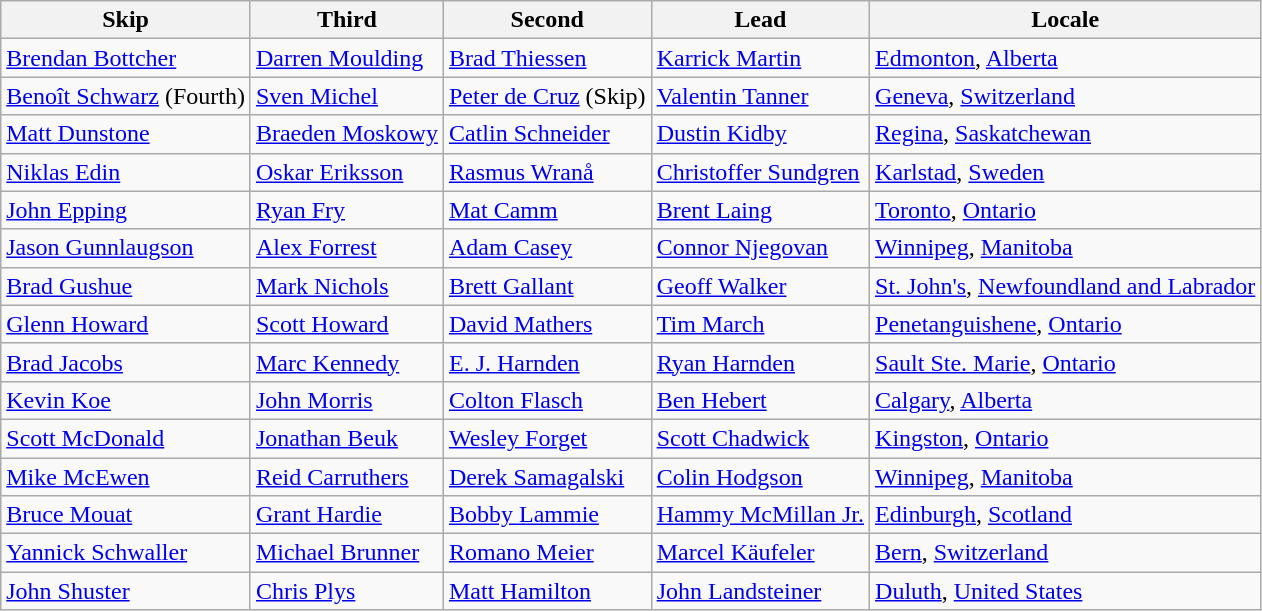<table class=wikitable>
<tr>
<th>Skip</th>
<th>Third</th>
<th>Second</th>
<th>Lead</th>
<th>Locale</th>
</tr>
<tr>
<td><a href='#'>Brendan Bottcher</a></td>
<td><a href='#'>Darren Moulding</a></td>
<td><a href='#'>Brad Thiessen</a></td>
<td><a href='#'>Karrick Martin</a></td>
<td> <a href='#'>Edmonton</a>, <a href='#'>Alberta</a></td>
</tr>
<tr>
<td><a href='#'>Benoît Schwarz</a> (Fourth)</td>
<td><a href='#'>Sven Michel</a></td>
<td><a href='#'>Peter de Cruz</a> (Skip)</td>
<td><a href='#'>Valentin Tanner</a></td>
<td> <a href='#'>Geneva</a>, <a href='#'>Switzerland</a></td>
</tr>
<tr>
<td><a href='#'>Matt Dunstone</a></td>
<td><a href='#'>Braeden Moskowy</a></td>
<td><a href='#'>Catlin Schneider</a></td>
<td><a href='#'>Dustin Kidby</a></td>
<td> <a href='#'>Regina</a>, <a href='#'>Saskatchewan</a></td>
</tr>
<tr>
<td><a href='#'>Niklas Edin</a></td>
<td><a href='#'>Oskar Eriksson</a></td>
<td><a href='#'>Rasmus Wranå</a></td>
<td><a href='#'>Christoffer Sundgren</a></td>
<td> <a href='#'>Karlstad</a>, <a href='#'>Sweden</a></td>
</tr>
<tr>
<td><a href='#'>John Epping</a></td>
<td><a href='#'>Ryan Fry</a></td>
<td><a href='#'>Mat Camm</a></td>
<td><a href='#'>Brent Laing</a></td>
<td> <a href='#'>Toronto</a>, <a href='#'>Ontario</a></td>
</tr>
<tr>
<td><a href='#'>Jason Gunnlaugson</a></td>
<td><a href='#'>Alex Forrest</a></td>
<td><a href='#'>Adam Casey</a></td>
<td><a href='#'>Connor Njegovan</a></td>
<td> <a href='#'>Winnipeg</a>, <a href='#'>Manitoba</a></td>
</tr>
<tr>
<td><a href='#'>Brad Gushue</a></td>
<td><a href='#'>Mark Nichols</a></td>
<td><a href='#'>Brett Gallant</a></td>
<td><a href='#'>Geoff Walker</a></td>
<td> <a href='#'>St. John's</a>, <a href='#'>Newfoundland and Labrador</a></td>
</tr>
<tr>
<td><a href='#'>Glenn Howard</a></td>
<td><a href='#'>Scott Howard</a></td>
<td><a href='#'>David Mathers</a></td>
<td><a href='#'>Tim March</a></td>
<td> <a href='#'>Penetanguishene</a>, <a href='#'>Ontario</a></td>
</tr>
<tr>
<td><a href='#'>Brad Jacobs</a></td>
<td><a href='#'>Marc Kennedy</a></td>
<td><a href='#'>E. J. Harnden</a></td>
<td><a href='#'>Ryan Harnden</a></td>
<td> <a href='#'>Sault Ste. Marie</a>, <a href='#'>Ontario</a></td>
</tr>
<tr>
<td><a href='#'>Kevin Koe</a></td>
<td><a href='#'>John Morris</a></td>
<td><a href='#'>Colton Flasch</a></td>
<td><a href='#'>Ben Hebert</a></td>
<td> <a href='#'>Calgary</a>, <a href='#'>Alberta</a></td>
</tr>
<tr>
<td><a href='#'>Scott McDonald</a></td>
<td><a href='#'>Jonathan Beuk</a></td>
<td><a href='#'>Wesley Forget</a></td>
<td><a href='#'>Scott Chadwick</a></td>
<td> <a href='#'>Kingston</a>, <a href='#'>Ontario</a></td>
</tr>
<tr>
<td><a href='#'>Mike McEwen</a></td>
<td><a href='#'>Reid Carruthers</a></td>
<td><a href='#'>Derek Samagalski</a></td>
<td><a href='#'>Colin Hodgson</a></td>
<td> <a href='#'>Winnipeg</a>, <a href='#'>Manitoba</a></td>
</tr>
<tr>
<td><a href='#'>Bruce Mouat</a></td>
<td><a href='#'>Grant Hardie</a></td>
<td><a href='#'>Bobby Lammie</a></td>
<td><a href='#'>Hammy McMillan Jr.</a></td>
<td> <a href='#'>Edinburgh</a>, <a href='#'>Scotland</a></td>
</tr>
<tr>
<td><a href='#'>Yannick Schwaller</a></td>
<td><a href='#'>Michael Brunner</a></td>
<td><a href='#'>Romano Meier</a></td>
<td><a href='#'>Marcel Käufeler</a></td>
<td> <a href='#'>Bern</a>, <a href='#'>Switzerland</a></td>
</tr>
<tr>
<td><a href='#'>John Shuster</a></td>
<td><a href='#'>Chris Plys</a></td>
<td><a href='#'>Matt Hamilton</a></td>
<td><a href='#'>John Landsteiner</a></td>
<td> <a href='#'>Duluth</a>, <a href='#'>United States</a></td>
</tr>
</table>
